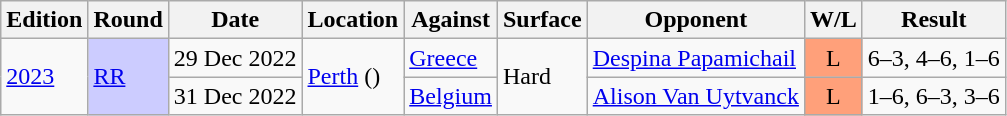<table class="wikitable">
<tr>
<th>Edition</th>
<th>Round</th>
<th>Date</th>
<th>Location</th>
<th>Against</th>
<th>Surface</th>
<th>Opponent</th>
<th>W/L</th>
<th>Result</th>
</tr>
<tr>
<td rowspan=2><a href='#'>2023</a></td>
<td rowspan=2 bgcolor=#ccf><a href='#'>RR</a></td>
<td>29 Dec 2022</td>
<td rowspan=2><a href='#'>Perth</a> ()</td>
<td> <a href='#'>Greece</a></td>
<td rowspan=2>Hard</td>
<td><a href='#'>Despina Papamichail</a></td>
<td bgcolor=#FFA07A align=center>L</td>
<td>6–3, 4–6, 1–6</td>
</tr>
<tr>
<td>31 Dec 2022</td>
<td> <a href='#'>Belgium</a></td>
<td><a href='#'>Alison Van Uytvanck</a></td>
<td bgcolor=#FFA07A align=center>L</td>
<td>1–6, 6–3, 3–6</td>
</tr>
</table>
